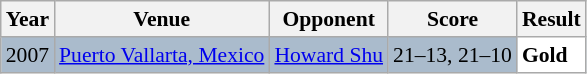<table class="sortable wikitable" style="font-size: 90%;">
<tr>
<th>Year</th>
<th>Venue</th>
<th>Opponent</th>
<th>Score</th>
<th>Result</th>
</tr>
<tr style="background:#AABBCC">
<td align="center">2007</td>
<td align="left"><a href='#'>Puerto Vallarta, Mexico</a></td>
<td align="left"> <a href='#'>Howard Shu</a></td>
<td align="left">21–13, 21–10</td>
<td style="text-align:left; background:white"> <strong>Gold</strong></td>
</tr>
</table>
